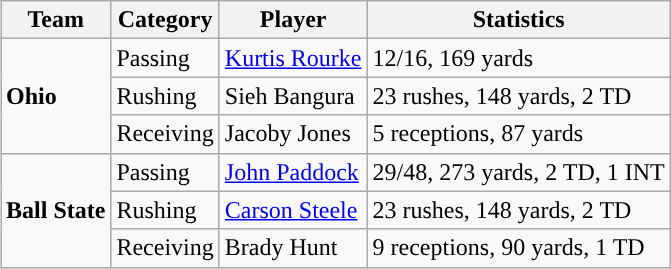<table class="wikitable" style="float: right;">
<tr>
<th>Team</th>
<th>Category</th>
<th>Player</th>
<th>Statistics</th>
</tr>
<tr>
<td rowspan=3><strong>Ohio</strong></td>
<td>Passing</td>
<td><a href='#'>Kurtis Rourke</a></td>
<td>12/16, 169 yards</td>
</tr>
<tr>
<td>Rushing</td>
<td>Sieh Bangura</td>
<td>23 rushes, 148 yards, 2 TD</td>
</tr>
<tr>
<td>Receiving</td>
<td>Jacoby Jones</td>
<td>5 receptions, 87 yards</td>
</tr>
<tr>
<td rowspan=3><strong>Ball State</strong></td>
<td>Passing</td>
<td><a href='#'>John Paddock</a></td>
<td>29/48, 273 yards, 2 TD, 1 INT</td>
</tr>
<tr>
<td>Rushing</td>
<td><a href='#'>Carson Steele</a></td>
<td>23 rushes, 148 yards, 2 TD</td>
</tr>
<tr>
<td>Receiving</td>
<td>Brady Hunt</td>
<td>9 receptions, 90 yards, 1 TD</td>
</tr>
</table>
